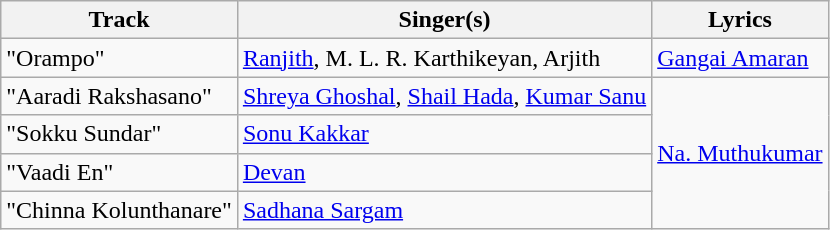<table class="wikitable">
<tr>
<th>Track</th>
<th>Singer(s)</th>
<th>Lyrics</th>
</tr>
<tr>
<td>"Orampo"</td>
<td><a href='#'>Ranjith</a>, M. L. R. Karthikeyan, Arjith</td>
<td><a href='#'>Gangai Amaran</a></td>
</tr>
<tr>
<td>"Aaradi Rakshasano"</td>
<td><a href='#'>Shreya Ghoshal</a>, <a href='#'>Shail Hada</a>, <a href='#'>Kumar Sanu</a></td>
<td rowspan=4><a href='#'>Na. Muthukumar</a></td>
</tr>
<tr>
<td>"Sokku Sundar"</td>
<td><a href='#'>Sonu Kakkar</a></td>
</tr>
<tr>
<td>"Vaadi En"</td>
<td><a href='#'>Devan</a></td>
</tr>
<tr>
<td>"Chinna Kolunthanare"</td>
<td><a href='#'>Sadhana Sargam</a></td>
</tr>
</table>
